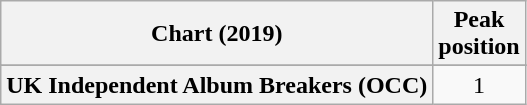<table class="wikitable sortable plainrowheaders" style="text-align:center">
<tr>
<th scope="col">Chart (2019)</th>
<th scope="col">Peak<br>position</th>
</tr>
<tr>
</tr>
<tr>
</tr>
<tr>
</tr>
<tr>
</tr>
<tr>
<th scope="row">UK Independent Album Breakers (OCC)</th>
<td>1</td>
</tr>
</table>
